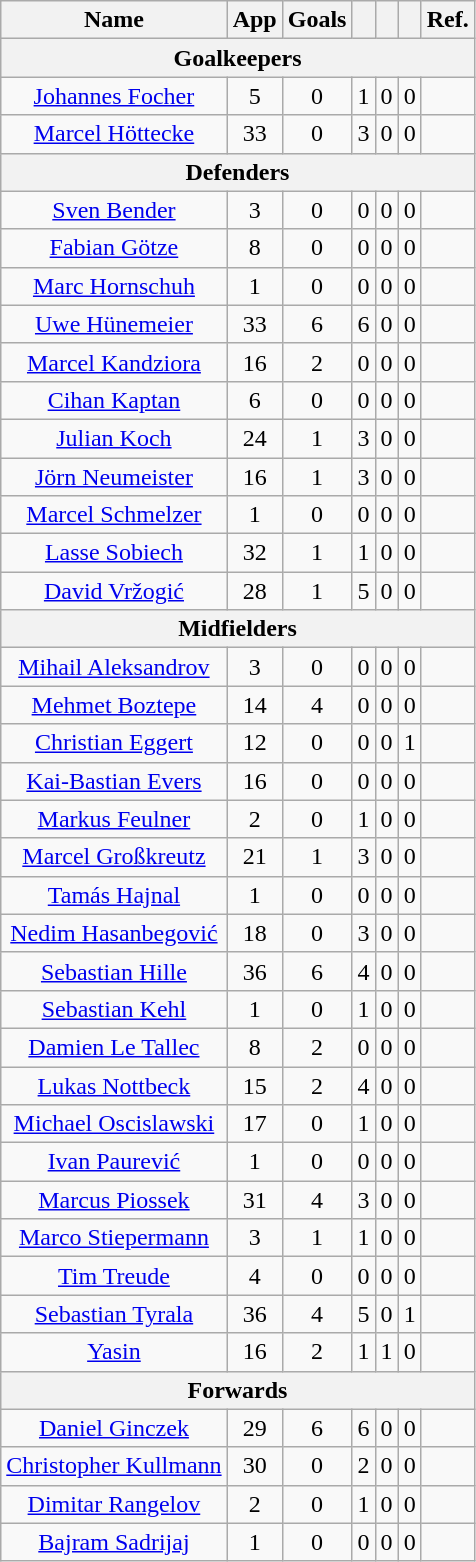<table class="wikitable" style="text-align:center;">
<tr>
<th>Name</th>
<th>App</th>
<th>Goals</th>
<th></th>
<th></th>
<th></th>
<th>Ref.</th>
</tr>
<tr>
<th colspan="7">Goalkeepers</th>
</tr>
<tr>
<td><a href='#'>Johannes Focher</a></td>
<td>5</td>
<td>0</td>
<td>1</td>
<td>0</td>
<td>0</td>
<td></td>
</tr>
<tr>
<td><a href='#'>Marcel Höttecke</a></td>
<td>33</td>
<td>0</td>
<td>3</td>
<td>0</td>
<td>0</td>
<td></td>
</tr>
<tr>
<th colspan="7">Defenders</th>
</tr>
<tr>
<td><a href='#'>Sven Bender</a></td>
<td>3</td>
<td>0</td>
<td>0</td>
<td>0</td>
<td>0</td>
<td></td>
</tr>
<tr>
<td><a href='#'>Fabian Götze</a></td>
<td>8</td>
<td>0</td>
<td>0</td>
<td>0</td>
<td>0</td>
<td></td>
</tr>
<tr>
<td><a href='#'>Marc Hornschuh</a></td>
<td>1</td>
<td>0</td>
<td>0</td>
<td>0</td>
<td>0</td>
<td></td>
</tr>
<tr>
<td><a href='#'>Uwe Hünemeier</a></td>
<td>33</td>
<td>6</td>
<td>6</td>
<td>0</td>
<td>0</td>
<td></td>
</tr>
<tr>
<td><a href='#'>Marcel Kandziora</a></td>
<td>16</td>
<td>2</td>
<td>0</td>
<td>0</td>
<td>0</td>
<td></td>
</tr>
<tr>
<td><a href='#'>Cihan Kaptan</a></td>
<td>6</td>
<td>0</td>
<td>0</td>
<td>0</td>
<td>0</td>
<td></td>
</tr>
<tr>
<td><a href='#'>Julian Koch</a></td>
<td>24</td>
<td>1</td>
<td>3</td>
<td>0</td>
<td>0</td>
<td></td>
</tr>
<tr>
<td><a href='#'>Jörn Neumeister</a></td>
<td>16</td>
<td>1</td>
<td>3</td>
<td>0</td>
<td>0</td>
<td></td>
</tr>
<tr>
<td><a href='#'>Marcel Schmelzer</a></td>
<td>1</td>
<td>0</td>
<td>0</td>
<td>0</td>
<td>0</td>
<td></td>
</tr>
<tr>
<td><a href='#'>Lasse Sobiech</a></td>
<td>32</td>
<td>1</td>
<td>1</td>
<td>0</td>
<td>0</td>
<td></td>
</tr>
<tr>
<td><a href='#'>David Vržogić</a></td>
<td>28</td>
<td>1</td>
<td>5</td>
<td>0</td>
<td>0</td>
<td></td>
</tr>
<tr>
<th colspan="7">Midfielders</th>
</tr>
<tr>
<td><a href='#'>Mihail Aleksandrov</a></td>
<td>3</td>
<td>0</td>
<td>0</td>
<td>0</td>
<td>0</td>
<td></td>
</tr>
<tr>
<td><a href='#'>Mehmet Boztepe</a></td>
<td>14</td>
<td>4</td>
<td>0</td>
<td>0</td>
<td>0</td>
<td></td>
</tr>
<tr>
<td><a href='#'>Christian Eggert</a></td>
<td>12</td>
<td>0</td>
<td>0</td>
<td>0</td>
<td>1</td>
<td></td>
</tr>
<tr>
<td><a href='#'>Kai-Bastian Evers</a></td>
<td>16</td>
<td>0</td>
<td>0</td>
<td>0</td>
<td>0</td>
<td></td>
</tr>
<tr>
<td><a href='#'>Markus Feulner</a></td>
<td>2</td>
<td>0</td>
<td>1</td>
<td>0</td>
<td>0</td>
<td></td>
</tr>
<tr>
<td><a href='#'>Marcel Großkreutz</a></td>
<td>21</td>
<td>1</td>
<td>3</td>
<td>0</td>
<td>0</td>
<td></td>
</tr>
<tr>
<td><a href='#'>Tamás Hajnal</a></td>
<td>1</td>
<td>0</td>
<td>0</td>
<td>0</td>
<td>0</td>
<td></td>
</tr>
<tr>
<td><a href='#'>Nedim Hasanbegović</a></td>
<td>18</td>
<td>0</td>
<td>3</td>
<td>0</td>
<td>0</td>
<td></td>
</tr>
<tr>
<td><a href='#'>Sebastian Hille</a></td>
<td>36</td>
<td>6</td>
<td>4</td>
<td>0</td>
<td>0</td>
<td></td>
</tr>
<tr>
<td><a href='#'>Sebastian Kehl</a></td>
<td>1</td>
<td>0</td>
<td>1</td>
<td>0</td>
<td>0</td>
<td></td>
</tr>
<tr>
<td><a href='#'>Damien Le Tallec</a></td>
<td>8</td>
<td>2</td>
<td>0</td>
<td>0</td>
<td>0</td>
<td></td>
</tr>
<tr>
<td><a href='#'>Lukas Nottbeck</a></td>
<td>15</td>
<td>2</td>
<td>4</td>
<td>0</td>
<td>0</td>
<td></td>
</tr>
<tr>
<td><a href='#'>Michael Oscislawski</a></td>
<td>17</td>
<td>0</td>
<td>1</td>
<td>0</td>
<td>0</td>
<td></td>
</tr>
<tr>
<td><a href='#'>Ivan Paurević</a></td>
<td>1</td>
<td>0</td>
<td>0</td>
<td>0</td>
<td>0</td>
<td></td>
</tr>
<tr>
<td><a href='#'>Marcus Piossek</a></td>
<td>31</td>
<td>4</td>
<td>3</td>
<td>0</td>
<td>0</td>
<td></td>
</tr>
<tr>
<td><a href='#'>Marco Stiepermann</a></td>
<td>3</td>
<td>1</td>
<td>1</td>
<td>0</td>
<td>0</td>
<td></td>
</tr>
<tr>
<td><a href='#'>Tim Treude</a></td>
<td>4</td>
<td>0</td>
<td>0</td>
<td>0</td>
<td>0</td>
<td></td>
</tr>
<tr>
<td><a href='#'>Sebastian Tyrala</a></td>
<td>36</td>
<td>4</td>
<td>5</td>
<td>0</td>
<td>1</td>
<td></td>
</tr>
<tr>
<td><a href='#'>Yasin</a></td>
<td>16</td>
<td>2</td>
<td>1</td>
<td>1</td>
<td>0</td>
<td></td>
</tr>
<tr>
<th colspan="7">Forwards</th>
</tr>
<tr>
<td><a href='#'>Daniel Ginczek</a></td>
<td>29</td>
<td>6</td>
<td>6</td>
<td>0</td>
<td>0</td>
<td></td>
</tr>
<tr>
<td><a href='#'>Christopher Kullmann</a></td>
<td>30</td>
<td>0</td>
<td>2</td>
<td>0</td>
<td>0</td>
<td></td>
</tr>
<tr>
<td><a href='#'>Dimitar Rangelov</a></td>
<td>2</td>
<td>0</td>
<td>1</td>
<td>0</td>
<td>0</td>
<td></td>
</tr>
<tr>
<td><a href='#'>Bajram Sadrijaj</a></td>
<td>1</td>
<td>0</td>
<td>0</td>
<td>0</td>
<td>0</td>
<td></td>
</tr>
</table>
